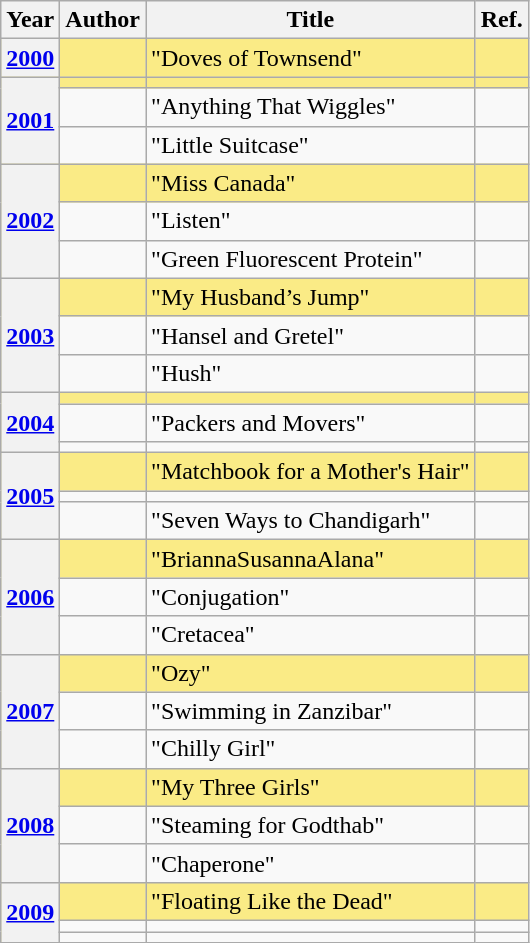<table class="wikitable sortable mw-collapsible">
<tr>
<th>Year</th>
<th>Author</th>
<th>Title</th>
<th>Ref.</th>
</tr>
<tr style="background:#FAEB86">
<th><a href='#'>2000</a></th>
<td></td>
<td>"Doves of Townsend"</td>
<td></td>
</tr>
<tr style="background:#FAEB86">
<th rowspan="3"><a href='#'>2001</a></th>
<td></td>
<td></td>
<td></td>
</tr>
<tr>
<td></td>
<td>"Anything That Wiggles"</td>
<td></td>
</tr>
<tr>
<td></td>
<td>"Little Suitcase"</td>
<td></td>
</tr>
<tr style="background:#FAEB86">
<th rowspan="3"><a href='#'>2002</a></th>
<td></td>
<td>"Miss Canada"</td>
<td></td>
</tr>
<tr>
<td></td>
<td>"Listen"</td>
<td></td>
</tr>
<tr>
<td></td>
<td>"Green Fluorescent Protein"</td>
<td></td>
</tr>
<tr style="background:#FAEB86">
<th rowspan="3"><a href='#'>2003</a></th>
<td></td>
<td>"My Husband’s Jump"</td>
<td></td>
</tr>
<tr>
<td></td>
<td>"Hansel and Gretel"</td>
<td></td>
</tr>
<tr>
<td></td>
<td>"Hush"</td>
<td></td>
</tr>
<tr style="background:#FAEB86">
<th rowspan="3"><a href='#'>2004</a></th>
<td></td>
<td></td>
<td></td>
</tr>
<tr>
<td></td>
<td>"Packers and Movers"</td>
<td></td>
</tr>
<tr>
<td></td>
<td></td>
<td></td>
</tr>
<tr style="background:#FAEB86">
<th rowspan="3"><a href='#'>2005</a></th>
<td></td>
<td>"Matchbook for a Mother's Hair"</td>
<td></td>
</tr>
<tr>
<td></td>
<td></td>
<td></td>
</tr>
<tr>
<td></td>
<td>"Seven Ways to Chandigarh"</td>
<td></td>
</tr>
<tr style="background:#FAEB86">
<th rowspan="3"><a href='#'>2006</a></th>
<td></td>
<td>"BriannaSusannaAlana"</td>
<td></td>
</tr>
<tr>
<td></td>
<td>"Conjugation"</td>
<td></td>
</tr>
<tr>
<td></td>
<td>"Cretacea"</td>
<td></td>
</tr>
<tr style="background:#FAEB86">
<th rowspan="3"><a href='#'>2007</a></th>
<td></td>
<td>"Ozy"</td>
<td></td>
</tr>
<tr>
<td></td>
<td>"Swimming in Zanzibar"</td>
<td></td>
</tr>
<tr>
<td></td>
<td>"Chilly Girl"</td>
<td></td>
</tr>
<tr style="background:#FAEB86">
<th rowspan="3"><a href='#'>2008</a></th>
<td></td>
<td>"My Three Girls"</td>
<td></td>
</tr>
<tr>
<td></td>
<td>"Steaming for Godthab"</td>
<td></td>
</tr>
<tr>
<td></td>
<td>"Chaperone"</td>
<td></td>
</tr>
<tr style="background:#FAEB86">
<th rowspan="3"><a href='#'>2009</a></th>
<td></td>
<td>"Floating Like the Dead"</td>
<td></td>
</tr>
<tr>
<td></td>
<td></td>
<td></td>
</tr>
<tr>
<td></td>
<td></td>
<td></td>
</tr>
</table>
